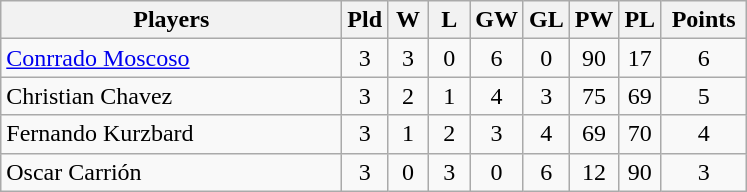<table class=wikitable style="text-align:center">
<tr>
<th width=220>Players</th>
<th width=20>Pld</th>
<th width=20>W</th>
<th width=20>L</th>
<th width=20>GW</th>
<th width=20>GL</th>
<th width=20>PW</th>
<th width=20>PL</th>
<th width=50>Points</th>
</tr>
<tr>
<td align=left> <a href='#'>Conrrado Moscoso</a></td>
<td>3</td>
<td>3</td>
<td>0</td>
<td>6</td>
<td>0</td>
<td>90</td>
<td>17</td>
<td>6</td>
</tr>
<tr>
<td align=left>  Christian Chavez</td>
<td>3</td>
<td>2</td>
<td>1</td>
<td>4</td>
<td>3</td>
<td>75</td>
<td>69</td>
<td>5</td>
</tr>
<tr>
<td align=left>  Fernando Kurzbard</td>
<td>3</td>
<td>1</td>
<td>2</td>
<td>3</td>
<td>4</td>
<td>69</td>
<td>70</td>
<td>4</td>
</tr>
<tr>
<td align=left> Oscar Carrión</td>
<td>3</td>
<td>0</td>
<td>3</td>
<td>0</td>
<td>6</td>
<td>12</td>
<td>90</td>
<td>3</td>
</tr>
</table>
